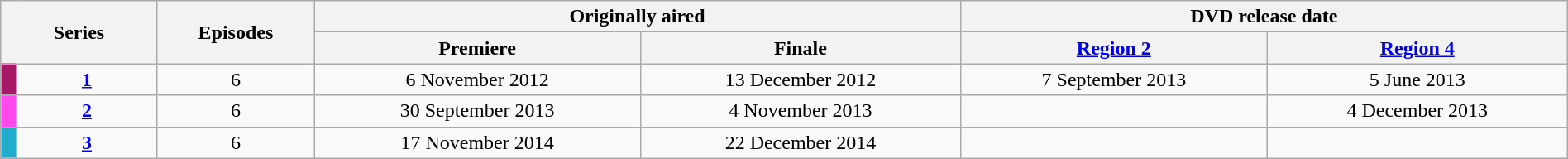<table class="wikitable" style="width: 100%; text-align:center;">
<tr>
<th colspan="2" rowspan="2" style="width: 10%;">Series</th>
<th rowspan="2" style="width: 10%;">Episodes</th>
<th colspan="2">Originally aired</th>
<th colspan="2">DVD release date</th>
</tr>
<tr>
<th colspan="1">Premiere</th>
<th colspan="1">Finale</th>
<th colspan="1"><a href='#'>Region 2</a></th>
<th colspan="1"><a href='#'>Region 4</a></th>
</tr>
<tr>
<td style="width:12px; background:#A61967; width:1%;"></td>
<td><strong><a href='#'>1</a></strong></td>
<td>6</td>
<td>6 November 2012</td>
<td>13 December 2012</td>
<td>7 September 2013</td>
<td>5 June 2013</td>
</tr>
<tr>
<td style="width:12px; background:#FF4AEE; width:1%;"></td>
<td><strong><a href='#'>2</a></strong></td>
<td>6</td>
<td>30 September 2013</td>
<td>4 November 2013</td>
<td></td>
<td>4 December 2013</td>
</tr>
<tr>
<td style="width:12px; background:#21ABCD; width:1%;"></td>
<td><strong><a href='#'>3</a></strong></td>
<td>6</td>
<td>17 November 2014</td>
<td>22 December 2014</td>
<td></td>
<td></td>
</tr>
</table>
